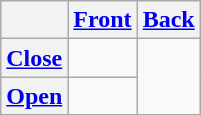<table class="wikitable" style="text-align: center;">
<tr>
<th></th>
<th><a href='#'>Front</a></th>
<th><a href='#'>Back</a></th>
</tr>
<tr>
<th><a href='#'>Close</a></th>
<td></td>
<td rowspan="2"></td>
</tr>
<tr>
<th><a href='#'>Open</a></th>
<td></td>
</tr>
</table>
